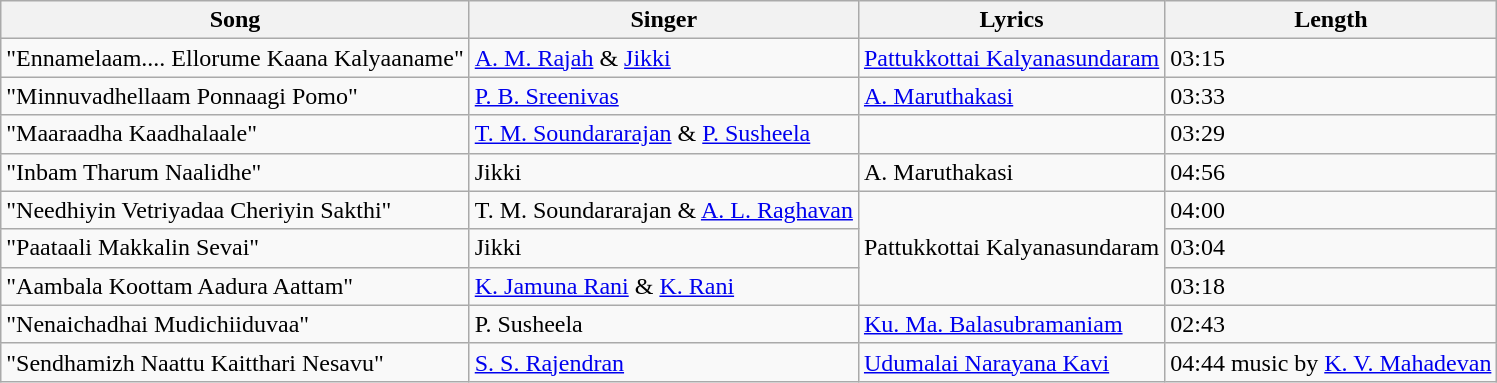<table class="wikitable">
<tr>
<th>Song</th>
<th>Singer</th>
<th>Lyrics</th>
<th>Length</th>
</tr>
<tr>
<td>"Ennamelaam.... Ellorume Kaana Kalyaaname"</td>
<td><a href='#'>A. M. Rajah</a> & <a href='#'>Jikki</a></td>
<td><a href='#'>Pattukkottai Kalyanasundaram</a></td>
<td>03:15</td>
</tr>
<tr>
<td>"Minnuvadhellaam Ponnaagi Pomo"</td>
<td><a href='#'>P. B. Sreenivas</a></td>
<td><a href='#'>A. Maruthakasi</a></td>
<td>03:33</td>
</tr>
<tr>
<td>"Maaraadha Kaadhalaale"</td>
<td><a href='#'>T. M. Soundararajan</a> & <a href='#'>P. Susheela</a></td>
<td></td>
<td>03:29</td>
</tr>
<tr>
<td>"Inbam Tharum Naalidhe"</td>
<td>Jikki</td>
<td>A. Maruthakasi</td>
<td>04:56</td>
</tr>
<tr>
<td>"Needhiyin Vetriyadaa Cheriyin Sakthi"</td>
<td>T. M. Soundararajan & <a href='#'>A. L. Raghavan</a></td>
<td rowspan="3">Pattukkottai Kalyanasundaram</td>
<td>04:00</td>
</tr>
<tr>
<td>"Paataali Makkalin Sevai"</td>
<td>Jikki</td>
<td>03:04</td>
</tr>
<tr>
<td>"Aambala Koottam Aadura Aattam"</td>
<td><a href='#'>K. Jamuna Rani</a> & <a href='#'>K. Rani</a></td>
<td>03:18</td>
</tr>
<tr>
<td>"Nenaichadhai Mudichiiduvaa"</td>
<td>P. Susheela</td>
<td><a href='#'>Ku. Ma. Balasubramaniam</a></td>
<td>02:43</td>
</tr>
<tr>
<td>"Sendhamizh Naattu Kaitthari Nesavu"</td>
<td><a href='#'>S. S. Rajendran</a></td>
<td><a href='#'>Udumalai Narayana Kavi</a></td>
<td>04:44 music by <a href='#'>K. V. Mahadevan</a></td>
</tr>
</table>
